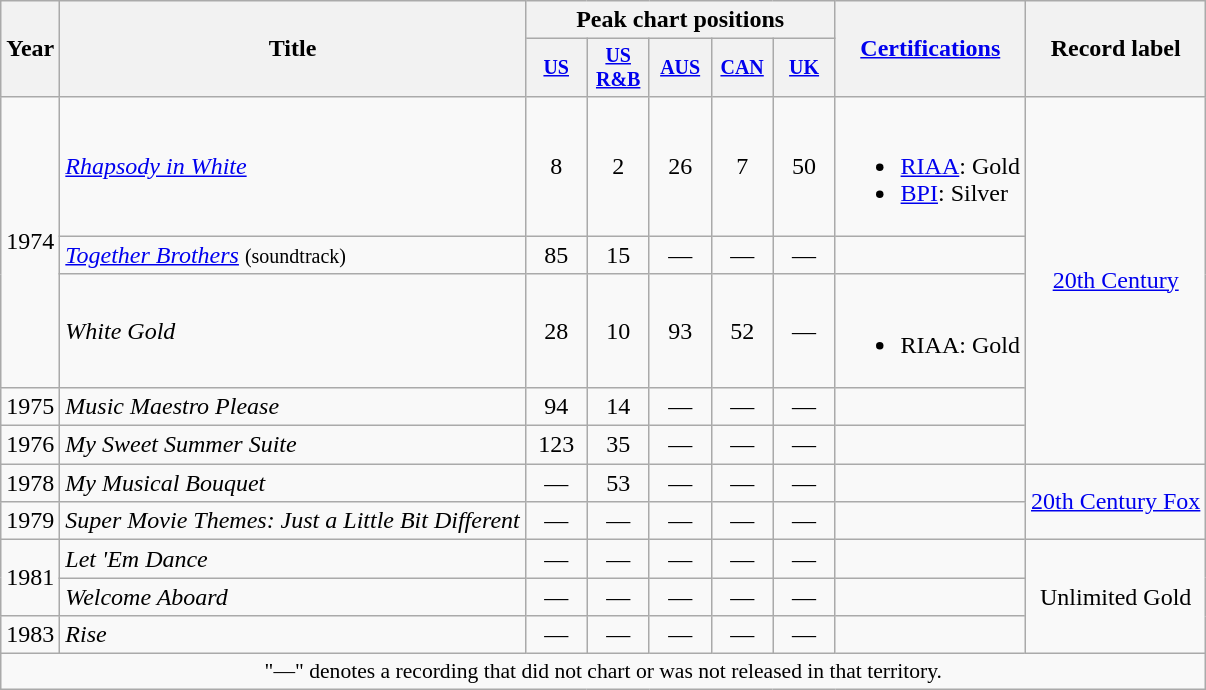<table class="wikitable" style="text-align:center;">
<tr>
<th rowspan="2">Year</th>
<th rowspan="2">Title</th>
<th colspan="5">Peak chart positions</th>
<th rowspan="2"><a href='#'>Certifications</a></th>
<th rowspan="2">Record label</th>
</tr>
<tr style="font-size:smaller;">
<th width="35"><a href='#'>US</a><br></th>
<th width="35"><a href='#'>US R&B</a><br></th>
<th width="35"><a href='#'>AUS</a><br></th>
<th width="35"><a href='#'>CAN</a><br></th>
<th width="35"><a href='#'>UK</a><br></th>
</tr>
<tr>
<td rowspan="3">1974</td>
<td align="left"><em><a href='#'>Rhapsody in White</a></em></td>
<td>8</td>
<td>2</td>
<td>26</td>
<td>7</td>
<td>50</td>
<td align="left"><br><ul><li><a href='#'>RIAA</a>: Gold</li><li><a href='#'>BPI</a>: Silver</li></ul></td>
<td rowspan="5"><a href='#'>20th Century</a></td>
</tr>
<tr>
<td align="left"><em><a href='#'>Together Brothers</a></em> <small>(soundtrack)</small></td>
<td>85</td>
<td>15</td>
<td>—</td>
<td>—</td>
<td>—</td>
<td align="left"></td>
</tr>
<tr>
<td align="left"><em>White Gold</em></td>
<td>28</td>
<td>10</td>
<td>93</td>
<td>52</td>
<td>—</td>
<td align="left"><br><ul><li>RIAA: Gold</li></ul></td>
</tr>
<tr>
<td>1975</td>
<td align="left"><em>Music Maestro Please</em></td>
<td>94</td>
<td>14</td>
<td>—</td>
<td>—</td>
<td>—</td>
<td align="left"></td>
</tr>
<tr>
<td>1976</td>
<td align="left"><em>My Sweet Summer Suite</em></td>
<td>123</td>
<td>35</td>
<td>—</td>
<td>—</td>
<td>—</td>
<td align="left"></td>
</tr>
<tr>
<td>1978</td>
<td align="left"><em>My Musical Bouquet</em></td>
<td>—</td>
<td>53</td>
<td>—</td>
<td>—</td>
<td>—</td>
<td align="left"></td>
<td rowspan="2"><a href='#'>20th Century Fox</a></td>
</tr>
<tr>
<td rowspan="1">1979</td>
<td align="left"><em>Super Movie Themes: Just a Little Bit Different</em></td>
<td>—</td>
<td>—</td>
<td>—</td>
<td>—</td>
<td>—</td>
<td align="left"></td>
</tr>
<tr>
<td rowspan="2">1981</td>
<td align="left"><em>Let 'Em Dance</em></td>
<td>—</td>
<td>—</td>
<td>—</td>
<td>—</td>
<td>—</td>
<td align="left"></td>
<td rowspan="3">Unlimited Gold</td>
</tr>
<tr>
<td align="left"><em>Welcome Aboard</em></td>
<td>—</td>
<td>—</td>
<td>—</td>
<td>—</td>
<td>—</td>
<td align="left"></td>
</tr>
<tr>
<td>1983</td>
<td align="left"><em>Rise</em></td>
<td>—</td>
<td>—</td>
<td>—</td>
<td>—</td>
<td>—</td>
<td align="left"></td>
</tr>
<tr>
<td colspan="15" style="font-size:90%">"—" denotes a recording that did not chart or was not released in that territory.</td>
</tr>
</table>
